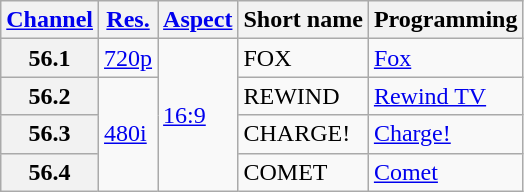<table class="wikitable">
<tr>
<th scope = "col"><a href='#'>Channel</a></th>
<th scope = "col"><a href='#'>Res.</a></th>
<th scope = "col"><a href='#'>Aspect</a></th>
<th scope = "col">Short name</th>
<th scope = "col">Programming</th>
</tr>
<tr>
<th scope = "row">56.1</th>
<td><a href='#'>720p</a></td>
<td rowspan="4"><a href='#'>16:9</a></td>
<td>FOX</td>
<td><a href='#'>Fox</a></td>
</tr>
<tr>
<th scope = "row">56.2</th>
<td rowspan=3><a href='#'>480i</a></td>
<td>REWIND</td>
<td><a href='#'>Rewind TV</a></td>
</tr>
<tr>
<th scope = "row">56.3</th>
<td>CHARGE!</td>
<td><a href='#'>Charge!</a></td>
</tr>
<tr>
<th scope = "row">56.4</th>
<td>COMET</td>
<td><a href='#'>Comet</a></td>
</tr>
</table>
